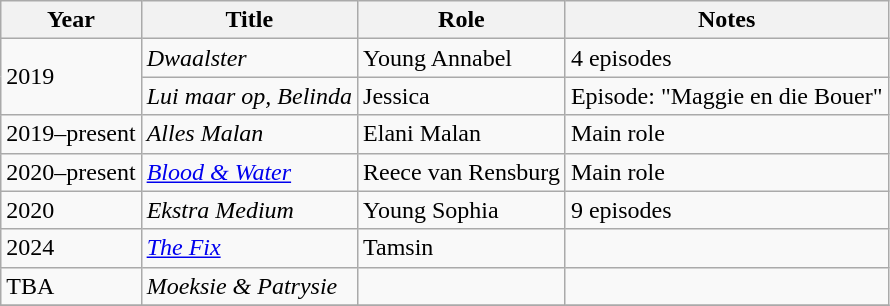<table class="wikitable unsortable">
<tr>
<th>Year</th>
<th>Title</th>
<th>Role</th>
<th>Notes</th>
</tr>
<tr>
<td rowspan="2">2019</td>
<td><em>Dwaalster</em></td>
<td>Young Annabel</td>
<td>4 episodes</td>
</tr>
<tr>
<td><em>Lui maar op, Belinda</em></td>
<td>Jessica</td>
<td>Episode: "Maggie en die Bouer"</td>
</tr>
<tr>
<td>2019–present</td>
<td><em>Alles Malan</em></td>
<td>Elani Malan</td>
<td>Main role</td>
</tr>
<tr>
<td>2020–present</td>
<td><em><a href='#'>Blood & Water</a></em></td>
<td>Reece van Rensburg</td>
<td>Main role</td>
</tr>
<tr>
<td>2020</td>
<td><em>Ekstra Medium</em></td>
<td>Young Sophia</td>
<td>9 episodes</td>
</tr>
<tr>
<td>2024</td>
<td><em><a href='#'>The Fix</a></em></td>
<td>Tamsin</td>
<td></td>
</tr>
<tr>
<td>TBA</td>
<td><em>Moeksie & Patrysie</em></td>
<td></td>
<td></td>
</tr>
<tr>
</tr>
</table>
